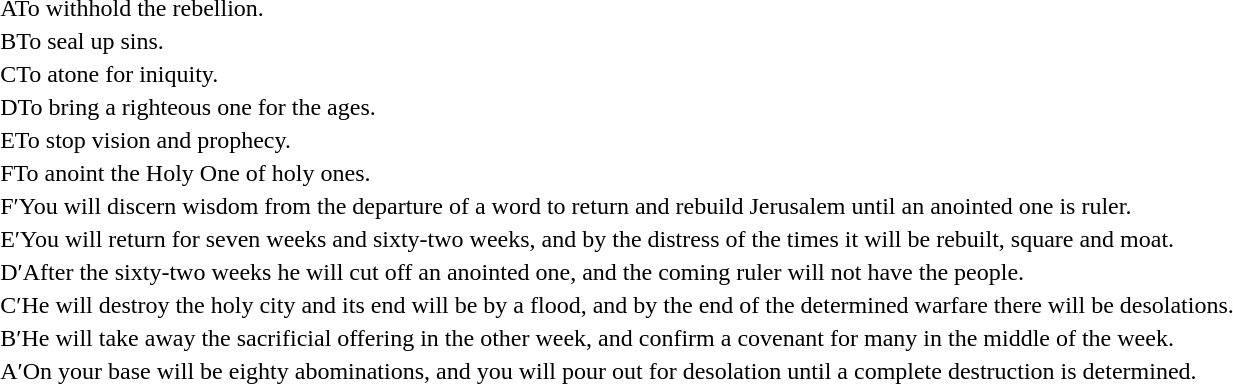<table align="center">
<tr>
<td>ATo withhold the rebellion.</td>
</tr>
<tr>
<td>BTo seal up sins.</td>
</tr>
<tr>
<td>CTo atone for iniquity.</td>
</tr>
<tr>
<td>DTo bring a righteous one for the ages.</td>
</tr>
<tr>
<td>ETo stop vision and prophecy.</td>
</tr>
<tr>
<td>FTo anoint the Holy One of holy ones.</td>
</tr>
<tr>
<td>F′You will discern wisdom from the departure of a word to return and rebuild Jerusalem until an anointed one is ruler.</td>
</tr>
<tr>
<td>E′You will return for seven weeks and sixty-two weeks, and by the distress of the times it will be rebuilt, square and moat.</td>
</tr>
<tr>
<td>D′After the sixty-two weeks he will cut off an anointed one, and the coming ruler will not have the people.</td>
</tr>
<tr>
<td>C′He will destroy the holy city and its end will be by a flood, and by the end of the determined warfare there will be desolations.</td>
</tr>
<tr>
<td>B′He will take away the sacrificial offering in the other week, and confirm a covenant for many in the middle of the week.</td>
</tr>
<tr>
<td>A′On your base will be eighty abominations, and you will pour out for desolation until a complete destruction is determined.</td>
</tr>
</table>
